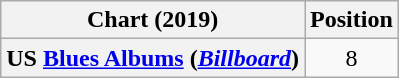<table class="wikitable plainrowheaders" style="text-align:center">
<tr>
<th scope="col">Chart (2019)</th>
<th scope="col">Position</th>
</tr>
<tr>
<th scope="row">US <a href='#'>Blues Albums</a> (<a href='#'><em>Billboard</em></a>)</th>
<td>8</td>
</tr>
</table>
